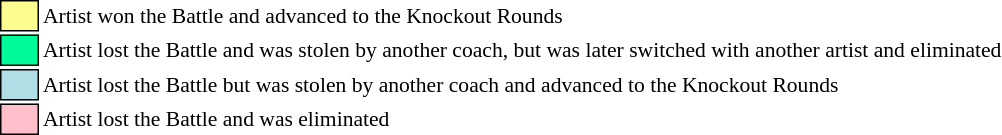<table class="toccolours" style="font-size: 90%; white-space: nowrap;">
<tr>
<td style="background-color:#fdfc8f; border: 1px solid black">      </td>
<td>Artist won the Battle and advanced to the Knockout Rounds</td>
</tr>
<tr>
<td style="background-color:#00fa9a; border: 1px solid black">      </td>
<td>Artist lost the Battle and was stolen by another coach, but was later switched with another artist and eliminated</td>
</tr>
<tr>
<td style="background-color:#B0E0E6; border: 1px solid black">      </td>
<td>Artist lost the Battle but was stolen by another coach and advanced to the Knockout Rounds</td>
</tr>
<tr>
<td style="background-color:pink; border: 1px solid black">      </td>
<td>Artist lost the Battle and was eliminated</td>
</tr>
<tr>
</tr>
</table>
